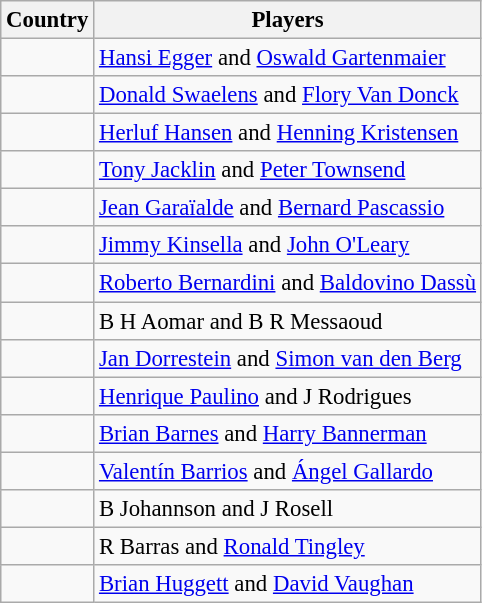<table class="wikitable" style="font-size:95%;">
<tr>
<th>Country</th>
<th>Players</th>
</tr>
<tr>
<td></td>
<td><a href='#'>Hansi Egger</a> and <a href='#'>Oswald Gartenmaier</a></td>
</tr>
<tr>
<td></td>
<td><a href='#'>Donald Swaelens</a> and <a href='#'>Flory Van Donck</a></td>
</tr>
<tr>
<td></td>
<td><a href='#'>Herluf Hansen</a> and <a href='#'>Henning Kristensen</a></td>
</tr>
<tr>
<td></td>
<td><a href='#'>Tony Jacklin</a> and <a href='#'>Peter Townsend</a></td>
</tr>
<tr>
<td></td>
<td><a href='#'>Jean Garaïalde</a> and <a href='#'>Bernard Pascassio</a></td>
</tr>
<tr>
<td></td>
<td><a href='#'>Jimmy Kinsella</a> and <a href='#'>John O'Leary</a></td>
</tr>
<tr>
<td></td>
<td><a href='#'>Roberto Bernardini</a> and <a href='#'>Baldovino Dassù</a></td>
</tr>
<tr>
<td></td>
<td>B H Aomar and B R Messaoud</td>
</tr>
<tr>
<td></td>
<td><a href='#'>Jan Dorrestein</a> and <a href='#'>Simon van den Berg</a></td>
</tr>
<tr>
<td></td>
<td><a href='#'>Henrique Paulino</a> and J Rodrigues</td>
</tr>
<tr>
<td></td>
<td><a href='#'>Brian Barnes</a> and <a href='#'>Harry Bannerman</a></td>
</tr>
<tr>
<td></td>
<td><a href='#'>Valentín Barrios</a> and <a href='#'>Ángel Gallardo</a></td>
</tr>
<tr>
<td></td>
<td>B Johannson and J Rosell</td>
</tr>
<tr>
<td></td>
<td>R Barras and <a href='#'>Ronald Tingley</a></td>
</tr>
<tr>
<td></td>
<td><a href='#'>Brian Huggett</a> and <a href='#'>David Vaughan</a></td>
</tr>
</table>
